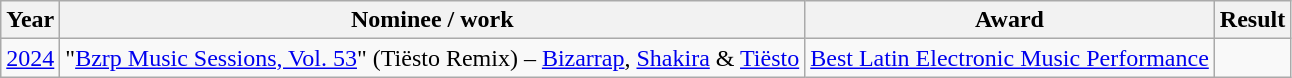<table class="wikitable">
<tr>
<th>Year</th>
<th>Nominee / work</th>
<th>Award</th>
<th>Result</th>
</tr>
<tr>
<td><a href='#'>2024</a></td>
<td>"<a href='#'>Bzrp Music Sessions, Vol. 53</a>" (Tiësto Remix) – <a href='#'>Bizarrap</a>, <a href='#'>Shakira</a> & <a href='#'>Tiësto</a></td>
<td><a href='#'>Best Latin Electronic Music Performance</a></td>
<td></td>
</tr>
</table>
